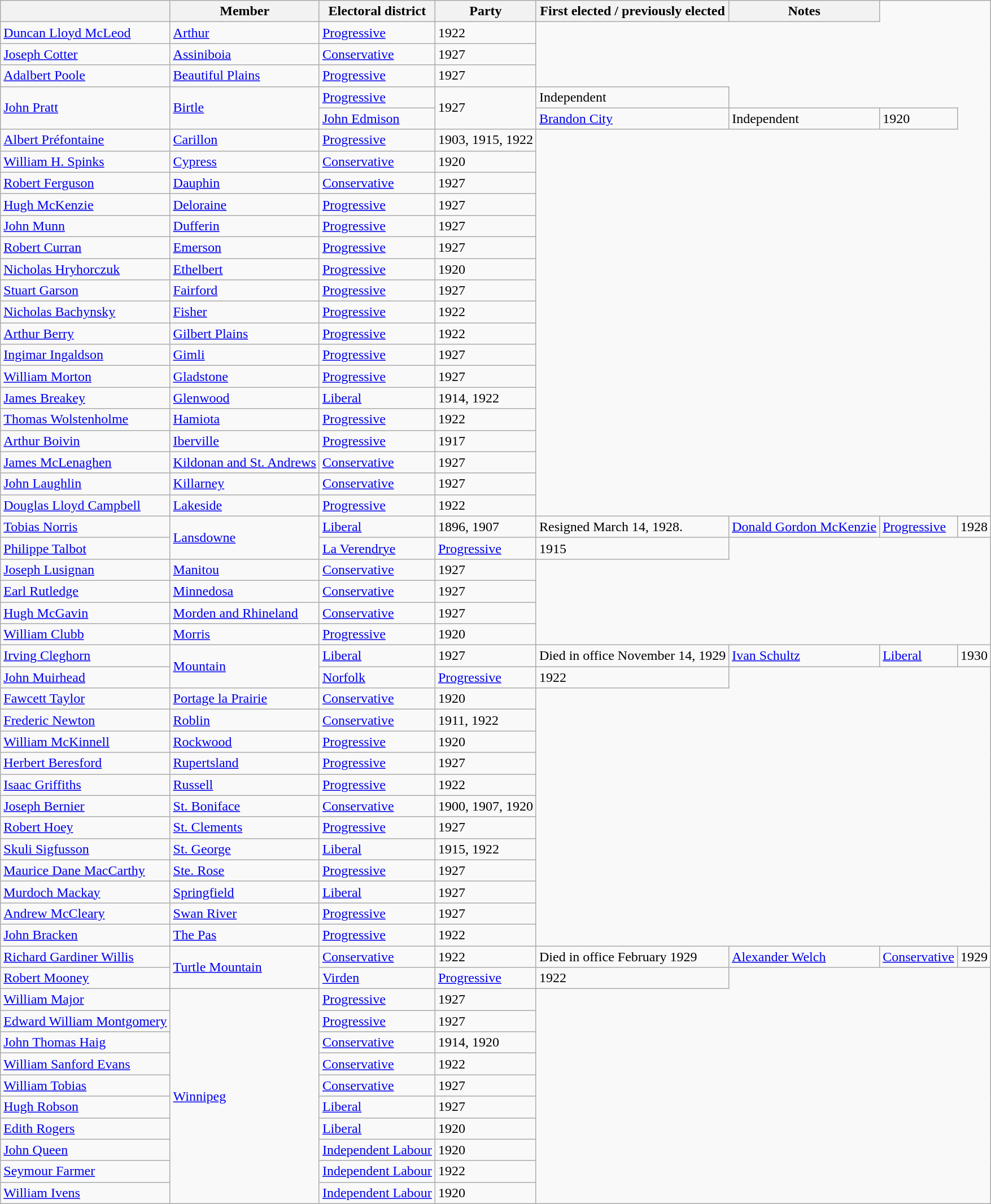<table class="wikitable sortable">
<tr>
<th></th>
<th>Member</th>
<th>Electoral district</th>
<th>Party</th>
<th>First elected / previously elected</th>
<th>Notes</th>
</tr>
<tr>
<td><a href='#'>Duncan Lloyd McLeod</a></td>
<td><a href='#'>Arthur</a></td>
<td><a href='#'>Progressive</a></td>
<td>1922</td>
</tr>
<tr>
<td><a href='#'>Joseph Cotter</a></td>
<td><a href='#'>Assiniboia</a></td>
<td><a href='#'>Conservative</a></td>
<td>1927</td>
</tr>
<tr>
<td><a href='#'>Adalbert Poole</a></td>
<td><a href='#'>Beautiful Plains</a></td>
<td><a href='#'>Progressive</a></td>
<td>1927</td>
</tr>
<tr>
<td rowspan=2><a href='#'>John Pratt</a></td>
<td rowspan=2><a href='#'>Birtle</a></td>
<td><a href='#'>Progressive</a></td>
<td rowspan=2>1927<br></td>
<td>Independent</td>
</tr>
<tr>
<td><a href='#'>John Edmison</a></td>
<td><a href='#'>Brandon City</a></td>
<td>Independent</td>
<td>1920</td>
</tr>
<tr>
<td><a href='#'>Albert Préfontaine</a></td>
<td><a href='#'>Carillon</a></td>
<td><a href='#'>Progressive</a></td>
<td>1903, 1915, 1922</td>
</tr>
<tr>
<td><a href='#'>William H. Spinks</a></td>
<td><a href='#'>Cypress</a></td>
<td><a href='#'>Conservative</a></td>
<td>1920</td>
</tr>
<tr>
<td><a href='#'>Robert Ferguson</a></td>
<td><a href='#'>Dauphin</a></td>
<td><a href='#'>Conservative</a></td>
<td>1927</td>
</tr>
<tr>
<td><a href='#'>Hugh McKenzie</a></td>
<td><a href='#'>Deloraine</a></td>
<td><a href='#'>Progressive</a></td>
<td>1927</td>
</tr>
<tr>
<td><a href='#'>John Munn</a></td>
<td><a href='#'>Dufferin</a></td>
<td><a href='#'>Progressive</a></td>
<td>1927</td>
</tr>
<tr>
<td><a href='#'>Robert Curran</a></td>
<td><a href='#'>Emerson</a></td>
<td><a href='#'>Progressive</a></td>
<td>1927</td>
</tr>
<tr>
<td><a href='#'>Nicholas Hryhorczuk</a></td>
<td><a href='#'>Ethelbert</a></td>
<td><a href='#'>Progressive</a></td>
<td>1920</td>
</tr>
<tr>
<td><a href='#'>Stuart Garson</a></td>
<td><a href='#'>Fairford</a></td>
<td><a href='#'>Progressive</a></td>
<td>1927</td>
</tr>
<tr>
<td><a href='#'>Nicholas Bachynsky</a></td>
<td><a href='#'>Fisher</a></td>
<td><a href='#'>Progressive</a></td>
<td>1922</td>
</tr>
<tr>
<td><a href='#'>Arthur Berry</a></td>
<td><a href='#'>Gilbert Plains</a></td>
<td><a href='#'>Progressive</a></td>
<td>1922</td>
</tr>
<tr>
<td><a href='#'>Ingimar Ingaldson</a></td>
<td><a href='#'>Gimli</a></td>
<td><a href='#'>Progressive</a></td>
<td>1927</td>
</tr>
<tr>
<td><a href='#'>William Morton</a></td>
<td><a href='#'>Gladstone</a></td>
<td><a href='#'>Progressive</a></td>
<td>1927</td>
</tr>
<tr>
<td><a href='#'>James Breakey</a></td>
<td><a href='#'>Glenwood</a></td>
<td><a href='#'>Liberal</a></td>
<td>1914, 1922</td>
</tr>
<tr>
<td><a href='#'>Thomas Wolstenholme</a></td>
<td><a href='#'>Hamiota</a></td>
<td><a href='#'>Progressive</a></td>
<td>1922</td>
</tr>
<tr>
<td><a href='#'>Arthur Boivin</a></td>
<td><a href='#'>Iberville</a></td>
<td><a href='#'>Progressive</a></td>
<td>1917</td>
</tr>
<tr>
<td><a href='#'>James McLenaghen</a></td>
<td><a href='#'>Kildonan and St. Andrews</a></td>
<td><a href='#'>Conservative</a></td>
<td>1927</td>
</tr>
<tr>
<td><a href='#'>John Laughlin</a></td>
<td><a href='#'>Killarney</a></td>
<td><a href='#'>Conservative</a></td>
<td>1927</td>
</tr>
<tr>
<td><a href='#'>Douglas Lloyd Campbell</a></td>
<td><a href='#'>Lakeside</a></td>
<td><a href='#'>Progressive</a></td>
<td>1922</td>
</tr>
<tr>
<td><a href='#'>Tobias Norris</a></td>
<td rowspan=2><a href='#'>Lansdowne</a></td>
<td><a href='#'>Liberal</a></td>
<td>1896, 1907</td>
<td>Resigned March 14, 1928.<br></td>
<td><a href='#'>Donald Gordon McKenzie</a></td>
<td><a href='#'>Progressive</a></td>
<td>1928</td>
</tr>
<tr>
<td><a href='#'>Philippe Talbot</a></td>
<td><a href='#'>La Verendrye</a></td>
<td><a href='#'>Progressive</a></td>
<td>1915</td>
</tr>
<tr>
<td><a href='#'>Joseph Lusignan</a></td>
<td><a href='#'>Manitou</a></td>
<td><a href='#'>Conservative</a></td>
<td>1927</td>
</tr>
<tr>
<td><a href='#'>Earl Rutledge</a></td>
<td><a href='#'>Minnedosa</a></td>
<td><a href='#'>Conservative</a></td>
<td>1927</td>
</tr>
<tr>
<td><a href='#'>Hugh McGavin</a></td>
<td><a href='#'>Morden and Rhineland</a></td>
<td><a href='#'>Conservative</a></td>
<td>1927</td>
</tr>
<tr>
<td><a href='#'>William Clubb</a></td>
<td><a href='#'>Morris</a></td>
<td><a href='#'>Progressive</a></td>
<td>1920</td>
</tr>
<tr>
<td><a href='#'>Irving Cleghorn</a></td>
<td rowspan=2><a href='#'>Mountain</a></td>
<td><a href='#'>Liberal</a></td>
<td>1927</td>
<td>Died in office November 14, 1929<br></td>
<td><a href='#'>Ivan Schultz</a></td>
<td><a href='#'>Liberal</a></td>
<td>1930</td>
</tr>
<tr>
<td><a href='#'>John Muirhead</a></td>
<td><a href='#'>Norfolk</a></td>
<td><a href='#'>Progressive</a></td>
<td>1922</td>
</tr>
<tr>
<td><a href='#'>Fawcett Taylor</a></td>
<td><a href='#'>Portage la Prairie</a></td>
<td><a href='#'>Conservative</a></td>
<td>1920</td>
</tr>
<tr>
<td><a href='#'>Frederic Newton</a></td>
<td><a href='#'>Roblin</a></td>
<td><a href='#'>Conservative</a></td>
<td>1911, 1922</td>
</tr>
<tr>
<td><a href='#'>William McKinnell</a></td>
<td><a href='#'>Rockwood</a></td>
<td><a href='#'>Progressive</a></td>
<td>1920</td>
</tr>
<tr>
<td><a href='#'>Herbert Beresford</a></td>
<td><a href='#'>Rupertsland</a></td>
<td><a href='#'>Progressive</a></td>
<td>1927</td>
</tr>
<tr>
<td><a href='#'>Isaac Griffiths</a></td>
<td><a href='#'>Russell</a></td>
<td><a href='#'>Progressive</a></td>
<td>1922</td>
</tr>
<tr>
<td><a href='#'>Joseph Bernier</a></td>
<td><a href='#'>St. Boniface</a></td>
<td><a href='#'>Conservative</a></td>
<td>1900, 1907, 1920</td>
</tr>
<tr>
<td><a href='#'>Robert Hoey</a></td>
<td><a href='#'>St. Clements</a></td>
<td><a href='#'>Progressive</a></td>
<td>1927</td>
</tr>
<tr>
<td><a href='#'>Skuli Sigfusson</a></td>
<td><a href='#'>St. George</a></td>
<td><a href='#'>Liberal</a></td>
<td>1915, 1922</td>
</tr>
<tr>
<td><a href='#'>Maurice Dane MacCarthy</a></td>
<td><a href='#'>Ste. Rose</a></td>
<td><a href='#'>Progressive</a></td>
<td>1927</td>
</tr>
<tr>
<td><a href='#'>Murdoch Mackay</a></td>
<td><a href='#'>Springfield</a></td>
<td><a href='#'>Liberal</a></td>
<td>1927</td>
</tr>
<tr>
<td><a href='#'>Andrew McCleary</a></td>
<td><a href='#'>Swan River</a></td>
<td><a href='#'>Progressive</a></td>
<td>1927</td>
</tr>
<tr>
<td><a href='#'>John Bracken</a></td>
<td><a href='#'>The Pas</a></td>
<td><a href='#'>Progressive</a></td>
<td>1922</td>
</tr>
<tr>
<td><a href='#'>Richard Gardiner Willis</a></td>
<td rowspan=2><a href='#'>Turtle Mountain</a></td>
<td><a href='#'>Conservative</a></td>
<td>1922</td>
<td>Died in office February 1929<br></td>
<td><a href='#'>Alexander Welch</a></td>
<td><a href='#'>Conservative</a></td>
<td>1929</td>
</tr>
<tr>
<td><a href='#'>Robert Mooney</a></td>
<td><a href='#'>Virden</a></td>
<td><a href='#'>Progressive</a></td>
<td>1922</td>
</tr>
<tr>
<td><a href='#'>William Major</a></td>
<td rowspan=10><a href='#'>Winnipeg</a></td>
<td><a href='#'>Progressive</a></td>
<td>1927</td>
</tr>
<tr>
<td><a href='#'>Edward William Montgomery</a></td>
<td><a href='#'>Progressive</a></td>
<td>1927</td>
</tr>
<tr>
<td><a href='#'>John Thomas Haig</a></td>
<td><a href='#'>Conservative</a></td>
<td>1914, 1920</td>
</tr>
<tr>
<td><a href='#'>William Sanford Evans</a></td>
<td><a href='#'>Conservative</a></td>
<td>1922</td>
</tr>
<tr>
<td><a href='#'>William Tobias</a></td>
<td><a href='#'>Conservative</a></td>
<td>1927</td>
</tr>
<tr>
<td><a href='#'>Hugh Robson</a></td>
<td><a href='#'>Liberal</a></td>
<td>1927</td>
</tr>
<tr>
<td><a href='#'>Edith Rogers</a></td>
<td><a href='#'>Liberal</a></td>
<td>1920</td>
</tr>
<tr>
<td><a href='#'>John Queen</a></td>
<td><a href='#'>Independent Labour</a></td>
<td>1920</td>
</tr>
<tr>
<td><a href='#'>Seymour Farmer</a></td>
<td><a href='#'>Independent Labour</a></td>
<td>1922</td>
</tr>
<tr>
<td><a href='#'>William Ivens</a></td>
<td><a href='#'>Independent Labour</a></td>
<td>1920</td>
</tr>
</table>
